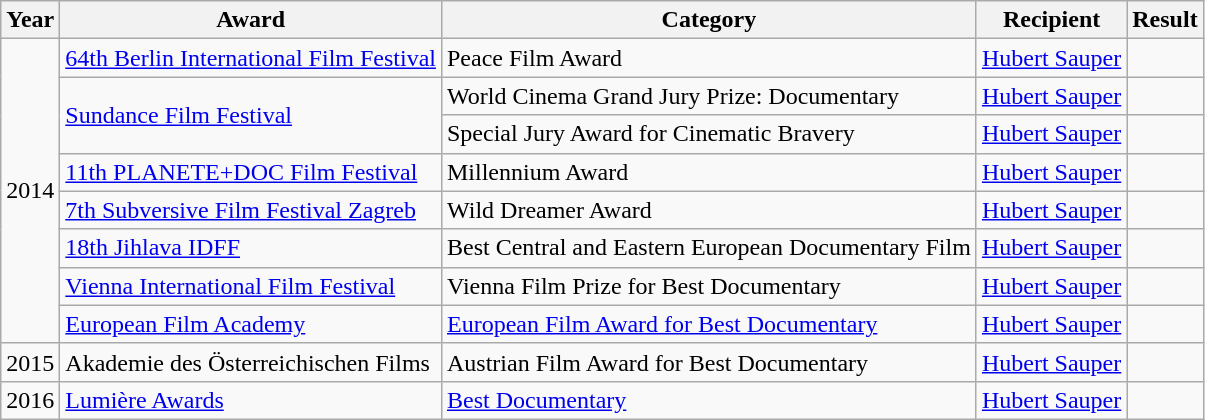<table class="wikitable sortable">
<tr>
<th>Year</th>
<th>Award</th>
<th>Category</th>
<th>Recipient</th>
<th>Result</th>
</tr>
<tr>
<td rowspan="8">2014</td>
<td><a href='#'>64th Berlin International Film Festival</a></td>
<td>Peace Film Award</td>
<td><a href='#'>Hubert Sauper</a></td>
<td></td>
</tr>
<tr>
<td rowspan="2"><a href='#'>Sundance Film Festival</a></td>
<td>World Cinema Grand Jury Prize: Documentary</td>
<td><a href='#'>Hubert Sauper</a></td>
<td></td>
</tr>
<tr>
<td>Special Jury Award for Cinematic Bravery</td>
<td><a href='#'>Hubert Sauper</a></td>
<td></td>
</tr>
<tr>
<td><a href='#'>11th PLANETE+DOC Film Festival</a></td>
<td>Millennium Award</td>
<td><a href='#'>Hubert Sauper</a></td>
<td> </td>
</tr>
<tr>
<td><a href='#'>7th Subversive Film Festival Zagreb</a></td>
<td>Wild Dreamer Award</td>
<td><a href='#'>Hubert Sauper</a></td>
<td></td>
</tr>
<tr>
<td><a href='#'>18th Jihlava IDFF</a></td>
<td>Best Central and Eastern European Documentary Film</td>
<td><a href='#'>Hubert Sauper</a></td>
<td> </td>
</tr>
<tr>
<td><a href='#'>Vienna International Film Festival</a></td>
<td>Vienna Film Prize for Best Documentary</td>
<td><a href='#'>Hubert Sauper</a></td>
<td> </td>
</tr>
<tr>
<td><a href='#'>European Film Academy</a></td>
<td><a href='#'>European Film Award for Best Documentary</a></td>
<td><a href='#'>Hubert Sauper</a></td>
<td></td>
</tr>
<tr>
<td>2015</td>
<td>Akademie des Österreichischen Films</td>
<td>Austrian Film Award for Best Documentary</td>
<td><a href='#'>Hubert Sauper</a></td>
<td> </td>
</tr>
<tr>
<td>2016</td>
<td><a href='#'>Lumière Awards</a></td>
<td><a href='#'>Best Documentary</a></td>
<td><a href='#'>Hubert Sauper</a></td>
<td> </td>
</tr>
</table>
